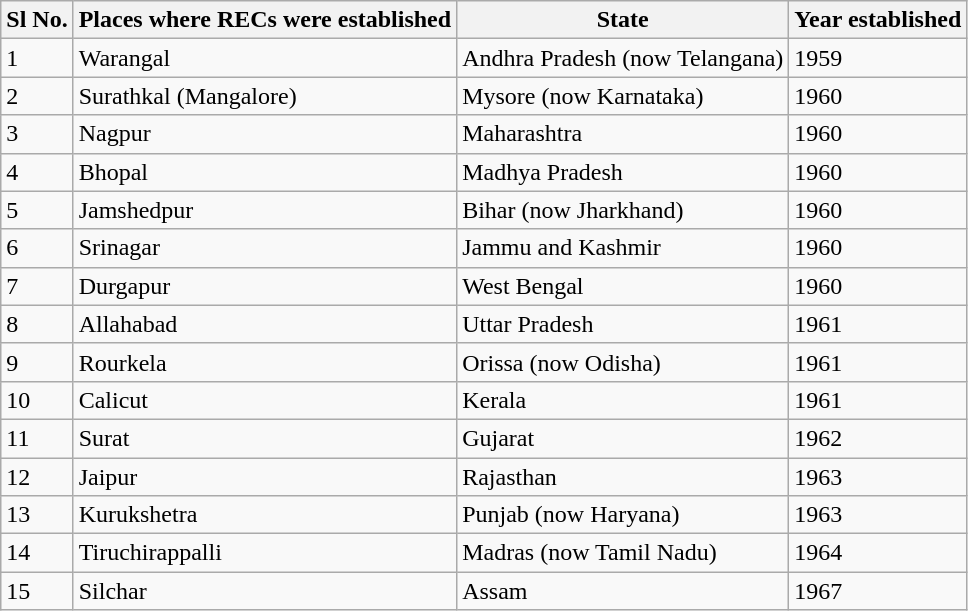<table class="wikitable">
<tr>
<th>Sl No.</th>
<th>Places where RECs were established</th>
<th>State</th>
<th>Year established</th>
</tr>
<tr>
<td>1</td>
<td>Warangal</td>
<td>Andhra Pradesh (now Telangana)</td>
<td>1959</td>
</tr>
<tr>
<td>2</td>
<td>Surathkal (Mangalore)</td>
<td>Mysore (now Karnataka)</td>
<td>1960</td>
</tr>
<tr>
<td>3</td>
<td>Nagpur</td>
<td>Maharashtra</td>
<td>1960</td>
</tr>
<tr>
<td>4</td>
<td>Bhopal</td>
<td>Madhya Pradesh</td>
<td>1960</td>
</tr>
<tr>
<td>5</td>
<td>Jamshedpur</td>
<td>Bihar (now Jharkhand)</td>
<td>1960</td>
</tr>
<tr>
<td>6</td>
<td>Srinagar</td>
<td>Jammu and Kashmir</td>
<td>1960</td>
</tr>
<tr>
<td>7</td>
<td>Durgapur</td>
<td>West Bengal</td>
<td>1960</td>
</tr>
<tr>
<td>8</td>
<td>Allahabad</td>
<td>Uttar Pradesh</td>
<td>1961</td>
</tr>
<tr>
<td>9</td>
<td>Rourkela</td>
<td>Orissa (now Odisha)</td>
<td>1961</td>
</tr>
<tr>
<td>10</td>
<td>Calicut</td>
<td>Kerala</td>
<td>1961</td>
</tr>
<tr>
<td>11</td>
<td>Surat</td>
<td>Gujarat</td>
<td>1962</td>
</tr>
<tr>
<td>12</td>
<td>Jaipur</td>
<td>Rajasthan</td>
<td>1963</td>
</tr>
<tr>
<td>13</td>
<td>Kurukshetra</td>
<td>Punjab (now Haryana)</td>
<td>1963</td>
</tr>
<tr>
<td>14</td>
<td>Tiruchirappalli</td>
<td>Madras (now Tamil Nadu)</td>
<td>1964</td>
</tr>
<tr>
<td>15</td>
<td>Silchar</td>
<td>Assam</td>
<td>1967</td>
</tr>
</table>
